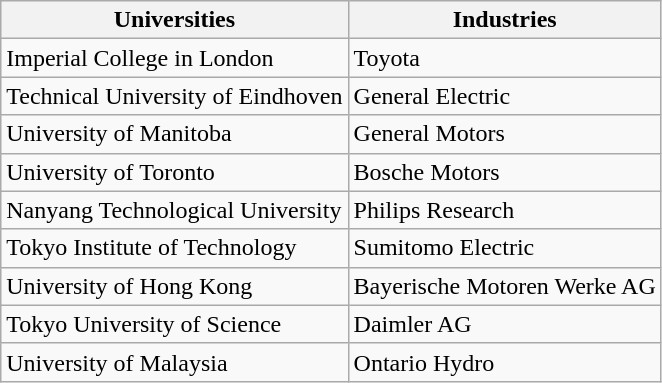<table class="wikitable mw-collapsible">
<tr>
<th>Universities</th>
<th>Industries</th>
</tr>
<tr>
<td>Imperial College in London</td>
<td>Toyota</td>
</tr>
<tr>
<td>Technical University of Eindhoven</td>
<td>General Electric</td>
</tr>
<tr>
<td>University of Manitoba</td>
<td>General Motors</td>
</tr>
<tr>
<td>University of Toronto</td>
<td>Bosche Motors</td>
</tr>
<tr>
<td>Nanyang Technological University</td>
<td>Philips Research</td>
</tr>
<tr>
<td>Tokyo Institute of Technology</td>
<td>Sumitomo Electric</td>
</tr>
<tr>
<td>University of Hong Kong</td>
<td>Bayerische Motoren Werke AG</td>
</tr>
<tr>
<td>Tokyo University of Science</td>
<td>Daimler AG</td>
</tr>
<tr>
<td>University of Malaysia</td>
<td>Ontario Hydro</td>
</tr>
</table>
